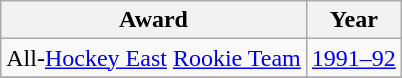<table class="wikitable">
<tr>
<th>Award</th>
<th>Year</th>
</tr>
<tr>
<td>All-<a href='#'>Hockey East</a> <a href='#'>Rookie Team</a></td>
<td><a href='#'>1991–92</a></td>
</tr>
<tr>
</tr>
</table>
